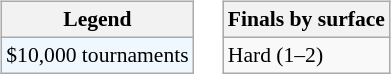<table>
<tr valign=top>
<td><br><table class=wikitable style="font-size:90%">
<tr>
<th>Legend</th>
</tr>
<tr style="background:#f0f8ff;">
<td>$10,000 tournaments</td>
</tr>
</table>
</td>
<td><br><table class=wikitable style="font-size:90%">
<tr>
<th>Finals by surface</th>
</tr>
<tr>
<td>Hard (1–2)</td>
</tr>
</table>
</td>
</tr>
</table>
